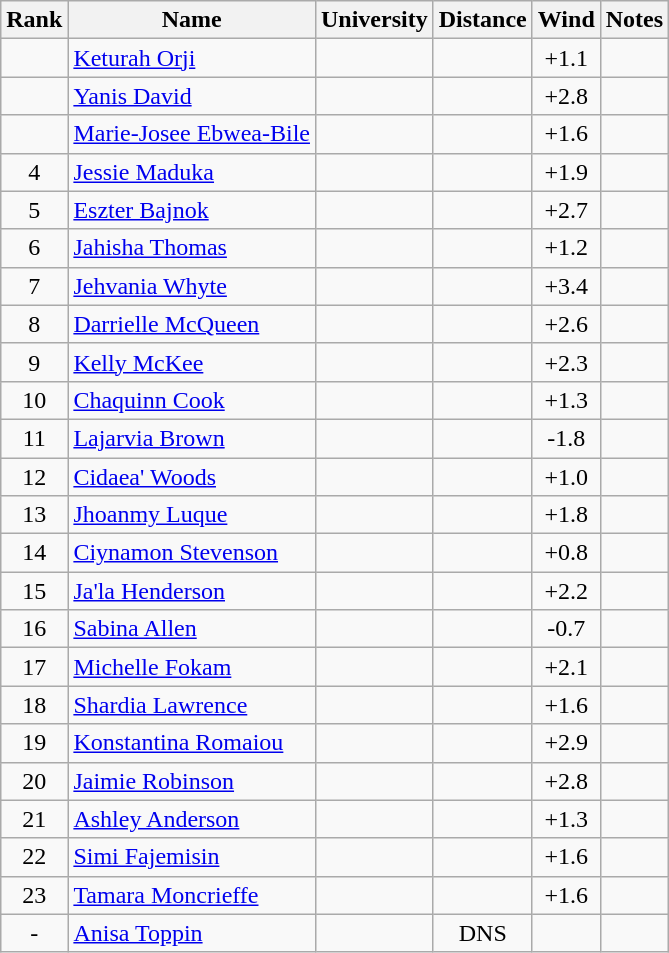<table class="wikitable sortable" style="text-align:center">
<tr>
<th>Rank</th>
<th>Name</th>
<th>University</th>
<th>Distance</th>
<th>Wind</th>
<th>Notes</th>
</tr>
<tr>
<td></td>
<td align=left><a href='#'>Keturah Orji</a></td>
<td></td>
<td></td>
<td>+1.1</td>
<td></td>
</tr>
<tr>
<td></td>
<td align=left> <a href='#'>Yanis David</a></td>
<td></td>
<td></td>
<td>+2.8</td>
<td></td>
</tr>
<tr>
<td></td>
<td align=left> <a href='#'>Marie-Josee Ebwea-Bile</a></td>
<td></td>
<td></td>
<td>+1.6</td>
<td></td>
</tr>
<tr>
<td>4</td>
<td align=left> <a href='#'>Jessie Maduka</a></td>
<td></td>
<td></td>
<td>+1.9</td>
<td></td>
</tr>
<tr>
<td>5</td>
<td align=left> <a href='#'>Eszter Bajnok</a></td>
<td></td>
<td></td>
<td>+2.7</td>
<td></td>
</tr>
<tr>
<td>6</td>
<td align=left> <a href='#'>Jahisha Thomas</a></td>
<td></td>
<td></td>
<td>+1.2</td>
<td></td>
</tr>
<tr>
<td>7</td>
<td align=left> <a href='#'>Jehvania Whyte</a></td>
<td></td>
<td></td>
<td>+3.4</td>
<td></td>
</tr>
<tr>
<td>8</td>
<td align=left><a href='#'>Darrielle McQueen</a></td>
<td></td>
<td></td>
<td>+2.6</td>
<td></td>
</tr>
<tr>
<td>9</td>
<td align=left><a href='#'>Kelly McKee</a></td>
<td></td>
<td></td>
<td>+2.3</td>
<td></td>
</tr>
<tr>
<td>10</td>
<td align=left><a href='#'>Chaquinn Cook</a></td>
<td></td>
<td></td>
<td>+1.3</td>
<td></td>
</tr>
<tr>
<td>11</td>
<td align=left><a href='#'>Lajarvia Brown</a></td>
<td></td>
<td></td>
<td>-1.8</td>
<td></td>
</tr>
<tr>
<td>12</td>
<td align=left><a href='#'>Cidaea' Woods</a></td>
<td></td>
<td></td>
<td>+1.0</td>
<td></td>
</tr>
<tr>
<td>13</td>
<td align=left> <a href='#'>Jhoanmy Luque</a></td>
<td></td>
<td></td>
<td>+1.8</td>
<td></td>
</tr>
<tr>
<td>14</td>
<td align=left><a href='#'>Ciynamon Stevenson</a></td>
<td></td>
<td></td>
<td>+0.8</td>
<td></td>
</tr>
<tr>
<td>15</td>
<td align=left><a href='#'>Ja'la Henderson</a></td>
<td></td>
<td></td>
<td>+2.2</td>
<td></td>
</tr>
<tr>
<td>16</td>
<td align=left><a href='#'>Sabina Allen</a></td>
<td></td>
<td></td>
<td>-0.7</td>
<td></td>
</tr>
<tr>
<td>17</td>
<td align=left><a href='#'>Michelle Fokam</a></td>
<td></td>
<td></td>
<td>+2.1</td>
<td></td>
</tr>
<tr>
<td>18</td>
<td align=left> <a href='#'>Shardia Lawrence</a></td>
<td></td>
<td></td>
<td>+1.6</td>
<td></td>
</tr>
<tr>
<td>19</td>
<td align=left> <a href='#'>Konstantina Romaiou</a></td>
<td></td>
<td></td>
<td>+2.9</td>
<td></td>
</tr>
<tr>
<td>20</td>
<td align=left><a href='#'>Jaimie Robinson</a></td>
<td></td>
<td></td>
<td>+2.8</td>
<td></td>
</tr>
<tr>
<td>21</td>
<td align=left><a href='#'>Ashley Anderson</a></td>
<td></td>
<td></td>
<td>+1.3</td>
<td></td>
</tr>
<tr>
<td>22</td>
<td align=left> <a href='#'>Simi Fajemisin</a></td>
<td></td>
<td></td>
<td>+1.6</td>
<td></td>
</tr>
<tr>
<td>23</td>
<td align=left> <a href='#'>Tamara Moncrieffe</a></td>
<td></td>
<td></td>
<td>+1.6</td>
<td></td>
</tr>
<tr>
<td>-</td>
<td align=left><a href='#'>Anisa Toppin</a></td>
<td></td>
<td>DNS</td>
<td></td>
<td></td>
</tr>
</table>
